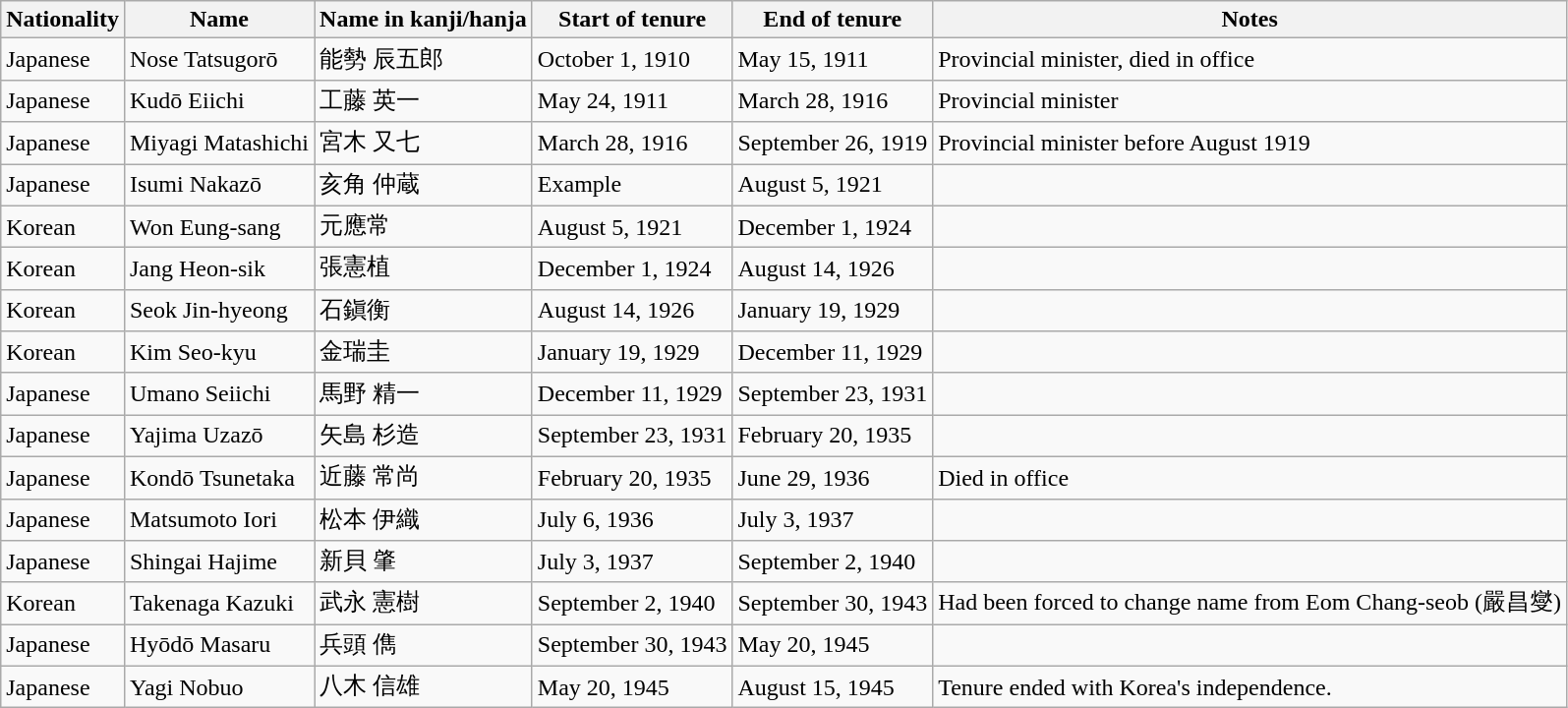<table class="wikitable">
<tr>
<th>Nationality</th>
<th>Name</th>
<th>Name in kanji/hanja</th>
<th>Start of tenure</th>
<th>End of tenure</th>
<th>Notes</th>
</tr>
<tr>
<td><span>Japanese</span></td>
<td>Nose Tatsugorō</td>
<td>能勢 辰五郎</td>
<td>October 1, 1910</td>
<td>May 15, 1911</td>
<td>Provincial minister, died in office</td>
</tr>
<tr>
<td><span>Japanese</span></td>
<td>Kudō Eiichi</td>
<td>工藤 英一</td>
<td>May 24, 1911</td>
<td>March 28, 1916</td>
<td>Provincial minister</td>
</tr>
<tr>
<td><span>Japanese</span></td>
<td>Miyagi Matashichi</td>
<td>宮木 又七</td>
<td>March 28, 1916</td>
<td>September 26, 1919</td>
<td>Provincial minister before August 1919</td>
</tr>
<tr>
<td><span>Japanese</span></td>
<td>Isumi Nakazō</td>
<td>亥角 仲蔵</td>
<td>Example</td>
<td>August 5, 1921</td>
<td></td>
</tr>
<tr>
<td><span>Korean</span></td>
<td>Won Eung-sang</td>
<td>元應常</td>
<td>August 5, 1921</td>
<td>December 1, 1924</td>
<td></td>
</tr>
<tr>
<td><span>Korean</span></td>
<td>Jang Heon-sik</td>
<td>張憲植</td>
<td>December 1, 1924</td>
<td>August 14, 1926</td>
<td></td>
</tr>
<tr>
<td><span>Korean</span></td>
<td>Seok Jin-hyeong</td>
<td>石鎭衡</td>
<td>August 14, 1926</td>
<td>January 19, 1929</td>
<td></td>
</tr>
<tr>
<td><span>Korean</span></td>
<td>Kim Seo-kyu</td>
<td>金瑞圭</td>
<td>January 19, 1929</td>
<td>December 11, 1929</td>
<td></td>
</tr>
<tr>
<td><span>Japanese</span></td>
<td>Umano Seiichi</td>
<td>馬野 精一</td>
<td>December 11, 1929</td>
<td>September 23, 1931</td>
<td></td>
</tr>
<tr>
<td><span>Japanese</span></td>
<td>Yajima Uzazō</td>
<td>矢島 杉造</td>
<td>September 23, 1931</td>
<td>February 20, 1935</td>
<td></td>
</tr>
<tr>
<td><span>Japanese</span></td>
<td>Kondō Tsunetaka</td>
<td>近藤 常尚</td>
<td>February 20, 1935</td>
<td>June 29, 1936</td>
<td>Died in office</td>
</tr>
<tr>
<td><span>Japanese</span></td>
<td>Matsumoto Iori</td>
<td>松本 伊織</td>
<td>July 6, 1936</td>
<td>July 3, 1937</td>
<td></td>
</tr>
<tr>
<td><span>Japanese</span></td>
<td>Shingai Hajime</td>
<td>新貝 肇</td>
<td>July 3, 1937</td>
<td>September 2, 1940</td>
<td></td>
</tr>
<tr>
<td><span>Korean</span></td>
<td>Takenaga Kazuki</td>
<td>武永 憲樹</td>
<td>September 2, 1940</td>
<td>September 30, 1943</td>
<td>Had been forced to change name from Eom Chang-seob (嚴昌燮)</td>
</tr>
<tr>
<td><span>Japanese</span></td>
<td>Hyōdō Masaru</td>
<td>兵頭 儁</td>
<td>September 30, 1943</td>
<td>May 20, 1945</td>
<td></td>
</tr>
<tr>
<td><span>Japanese</span></td>
<td>Yagi Nobuo</td>
<td>八木 信雄</td>
<td>May 20, 1945</td>
<td>August 15, 1945</td>
<td>Tenure ended with Korea's independence.</td>
</tr>
</table>
